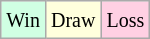<table class="wikitable">
<tr>
<td style="background-color: #d0ffe3;"><small>Win</small></td>
<td style="background-color: #ffffdd;"><small>Draw</small></td>
<td style="background-color: #ffd0e3;"><small>Loss</small></td>
</tr>
</table>
